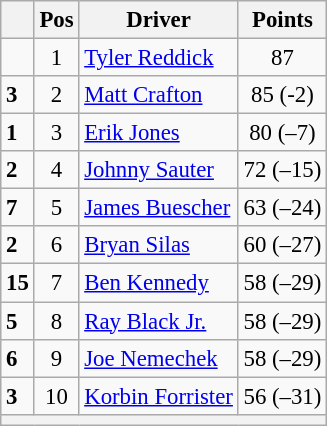<table class="wikitable" style="font-size: 95%;">
<tr>
<th></th>
<th>Pos</th>
<th>Driver</th>
<th>Points</th>
</tr>
<tr>
<td align="left"></td>
<td style="text-align:center;">1</td>
<td><a href='#'>Tyler Reddick</a></td>
<td style="text-align:center;">87</td>
</tr>
<tr>
<td align="left"> <strong>3</strong></td>
<td style="text-align:center;">2</td>
<td><a href='#'>Matt Crafton</a></td>
<td style="text-align:center;">85 (-2)</td>
</tr>
<tr>
<td align="left"> <strong>1</strong></td>
<td style="text-align:center;">3</td>
<td><a href='#'>Erik Jones</a></td>
<td style="text-align:center;">80 (–7)</td>
</tr>
<tr>
<td align="left"> <strong>2</strong></td>
<td style="text-align:center;">4</td>
<td><a href='#'>Johnny Sauter</a></td>
<td style="text-align:center;">72 (–15)</td>
</tr>
<tr>
<td align="left"> <strong>7</strong></td>
<td style="text-align:center;">5</td>
<td><a href='#'>James Buescher</a></td>
<td style="text-align:center;">63 (–24)</td>
</tr>
<tr>
<td align="left"> <strong>2</strong></td>
<td style="text-align:center;">6</td>
<td><a href='#'>Bryan Silas</a></td>
<td style="text-align:center;">60 (–27)</td>
</tr>
<tr>
<td align="left"> <strong>15</strong></td>
<td style="text-align:center;">7</td>
<td><a href='#'>Ben Kennedy</a></td>
<td style="text-align:center;">58 (–29)</td>
</tr>
<tr>
<td align="left"> <strong>5</strong></td>
<td style="text-align:center;">8</td>
<td><a href='#'>Ray Black Jr.</a></td>
<td style="text-align:center;">58 (–29)</td>
</tr>
<tr>
<td align="left"> <strong>6</strong></td>
<td style="text-align:center;">9</td>
<td><a href='#'>Joe Nemechek</a></td>
<td style="text-align:center;">58 (–29)</td>
</tr>
<tr>
<td align="left"> <strong>3</strong></td>
<td style="text-align:center;">10</td>
<td><a href='#'>Korbin Forrister</a></td>
<td style="text-align:center;">56 (–31)</td>
</tr>
<tr>
<th colspan="9"></th>
</tr>
</table>
